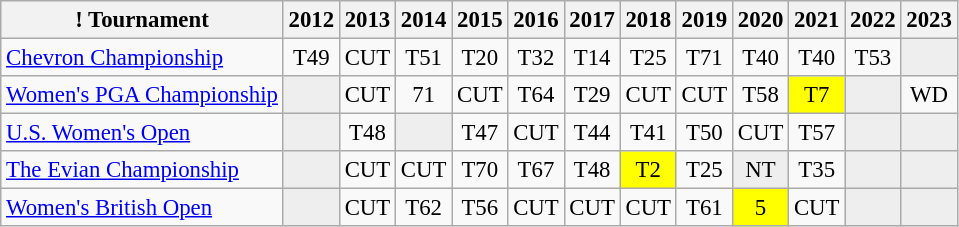<table class="wikitable" style="font-size:95%;text-align:center;">
<tr>
<th>! Tournament</th>
<th>2012</th>
<th>2013</th>
<th>2014</th>
<th>2015</th>
<th>2016</th>
<th>2017</th>
<th>2018</th>
<th>2019</th>
<th>2020</th>
<th>2021</th>
<th>2022</th>
<th>2023</th>
</tr>
<tr>
<td align=left><a href='#'>Chevron Championship</a></td>
<td>T49</td>
<td>CUT</td>
<td>T51</td>
<td>T20</td>
<td>T32</td>
<td>T14</td>
<td>T25</td>
<td>T71</td>
<td>T40</td>
<td>T40</td>
<td>T53</td>
<td style="background:#eeeeee;"></td>
</tr>
<tr>
<td align=left><a href='#'>Women's PGA Championship</a></td>
<td style="background:#eeeeee;"></td>
<td>CUT</td>
<td>71</td>
<td>CUT</td>
<td>T64</td>
<td>T29</td>
<td>CUT</td>
<td>CUT</td>
<td>T58</td>
<td style="background:yellow;">T7</td>
<td style="background:#eeeeee;"></td>
<td>WD</td>
</tr>
<tr>
<td align=left><a href='#'>U.S. Women's Open</a></td>
<td style="background:#eeeeee;"></td>
<td>T48</td>
<td style="background:#eeeeee;"></td>
<td>T47</td>
<td>CUT</td>
<td>T44</td>
<td>T41</td>
<td>T50</td>
<td>CUT</td>
<td>T57</td>
<td style="background:#eeeeee;"></td>
<td style="background:#eeeeee;"></td>
</tr>
<tr>
<td align=left><a href='#'>The Evian Championship</a></td>
<td style="background:#eeeeee;"></td>
<td>CUT</td>
<td>CUT</td>
<td>T70</td>
<td>T67</td>
<td>T48</td>
<td style="background:yellow;">T2</td>
<td>T25</td>
<td style="background:#eeeeee;">NT</td>
<td>T35</td>
<td style="background:#eeeeee;"></td>
<td style="background:#eeeeee;"></td>
</tr>
<tr>
<td align=left><a href='#'>Women's British Open</a></td>
<td style="background:#eeeeee;"></td>
<td>CUT</td>
<td>T62</td>
<td>T56</td>
<td>CUT</td>
<td>CUT</td>
<td>CUT</td>
<td>T61</td>
<td style="background:yellow;">5</td>
<td>CUT</td>
<td style="background:#eeeeee;"></td>
<td style="background:#eeeeee;"></td>
</tr>
</table>
